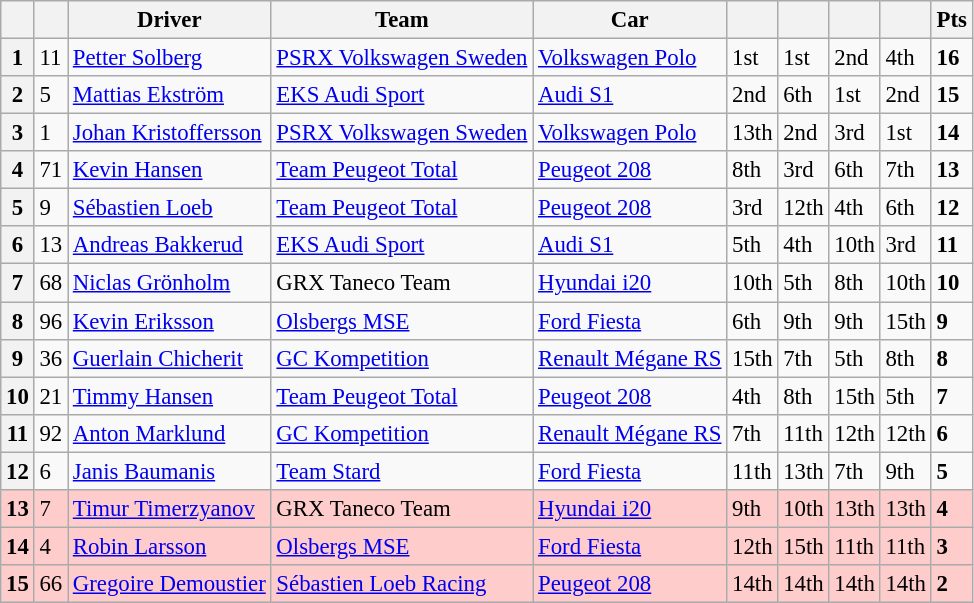<table class="wikitable" style="font-size:95%">
<tr>
<th></th>
<th></th>
<th>Driver</th>
<th>Team</th>
<th>Car</th>
<th></th>
<th></th>
<th></th>
<th></th>
<th>Pts</th>
</tr>
<tr>
<th>1</th>
<td>11</td>
<td> <a href='#'>Petter Solberg</a></td>
<td><a href='#'>PSRX Volkswagen Sweden</a></td>
<td><a href='#'>Volkswagen Polo</a></td>
<td>1st</td>
<td>1st</td>
<td>2nd</td>
<td>4th</td>
<td><strong>16</strong></td>
</tr>
<tr>
<th>2</th>
<td>5</td>
<td> <a href='#'>Mattias Ekström</a></td>
<td><a href='#'>EKS Audi Sport</a></td>
<td><a href='#'>Audi S1</a></td>
<td>2nd</td>
<td>6th</td>
<td>1st</td>
<td>2nd</td>
<td><strong>15</strong></td>
</tr>
<tr>
<th>3</th>
<td>1</td>
<td> <a href='#'>Johan Kristoffersson</a></td>
<td><a href='#'>PSRX Volkswagen Sweden</a></td>
<td><a href='#'>Volkswagen Polo</a></td>
<td>13th</td>
<td>2nd</td>
<td>3rd</td>
<td>1st</td>
<td><strong>14</strong></td>
</tr>
<tr>
<th>4</th>
<td>71</td>
<td> <a href='#'>Kevin Hansen</a></td>
<td><a href='#'>Team Peugeot Total</a></td>
<td><a href='#'>Peugeot 208</a></td>
<td>8th</td>
<td>3rd</td>
<td>6th</td>
<td>7th</td>
<td><strong>13</strong></td>
</tr>
<tr>
<th>5</th>
<td>9</td>
<td> <a href='#'>Sébastien Loeb</a></td>
<td><a href='#'>Team Peugeot Total</a></td>
<td><a href='#'>Peugeot 208</a></td>
<td>3rd</td>
<td>12th</td>
<td>4th</td>
<td>6th</td>
<td><strong>12</strong></td>
</tr>
<tr>
<th>6</th>
<td>13</td>
<td> <a href='#'>Andreas Bakkerud</a></td>
<td><a href='#'>EKS Audi Sport</a></td>
<td><a href='#'>Audi S1</a></td>
<td>5th</td>
<td>4th</td>
<td>10th</td>
<td>3rd</td>
<td><strong>11</strong></td>
</tr>
<tr>
<th>7</th>
<td>68</td>
<td> <a href='#'>Niclas Grönholm</a></td>
<td>GRX Taneco Team</td>
<td><a href='#'>Hyundai i20</a></td>
<td>10th</td>
<td>5th</td>
<td>8th</td>
<td>10th</td>
<td><strong>10</strong></td>
</tr>
<tr>
<th>8</th>
<td>96</td>
<td> <a href='#'>Kevin Eriksson</a></td>
<td><a href='#'>Olsbergs MSE</a></td>
<td><a href='#'>Ford Fiesta</a></td>
<td>6th</td>
<td>9th</td>
<td>9th</td>
<td>15th</td>
<td><strong>9</strong></td>
</tr>
<tr>
<th>9</th>
<td>36</td>
<td> <a href='#'>Guerlain Chicherit</a></td>
<td><a href='#'>GC Kompetition</a></td>
<td><a href='#'>Renault Mégane RS</a></td>
<td>15th</td>
<td>7th</td>
<td>5th</td>
<td>8th</td>
<td><strong>8</strong></td>
</tr>
<tr>
<th>10</th>
<td>21</td>
<td> <a href='#'>Timmy Hansen</a></td>
<td><a href='#'>Team Peugeot Total</a></td>
<td><a href='#'>Peugeot 208</a></td>
<td>4th</td>
<td>8th</td>
<td>15th</td>
<td>5th</td>
<td><strong>7</strong></td>
</tr>
<tr>
<th>11</th>
<td>92</td>
<td> <a href='#'>Anton Marklund</a></td>
<td><a href='#'>GC Kompetition</a></td>
<td><a href='#'>Renault Mégane RS</a></td>
<td>7th</td>
<td>11th</td>
<td>12th</td>
<td>12th</td>
<td><strong>6</strong></td>
</tr>
<tr>
<th>12</th>
<td>6</td>
<td> <a href='#'>Janis Baumanis</a></td>
<td><a href='#'>Team Stard</a></td>
<td><a href='#'>Ford Fiesta</a></td>
<td>11th</td>
<td>13th</td>
<td>7th</td>
<td>9th</td>
<td><strong>5</strong></td>
</tr>
<tr>
<th style="background:#ffcccc;">13</th>
<td style="background:#ffcccc;">7</td>
<td style="background:#ffcccc;"> <a href='#'>Timur Timerzyanov</a></td>
<td style="background:#ffcccc;">GRX Taneco Team</td>
<td style="background:#ffcccc;"><a href='#'>Hyundai i20</a></td>
<td style="background:#ffcccc;">9th</td>
<td style="background:#ffcccc;">10th</td>
<td style="background:#ffcccc;">13th</td>
<td style="background:#ffcccc;">13th</td>
<td style="background:#ffcccc;"><strong>4</strong></td>
</tr>
<tr>
<th style="background:#ffcccc;">14</th>
<td style="background:#ffcccc;">4</td>
<td style="background:#ffcccc;"> <a href='#'>Robin Larsson</a></td>
<td style="background:#ffcccc;"><a href='#'>Olsbergs MSE</a></td>
<td style="background:#ffcccc;"><a href='#'>Ford Fiesta</a></td>
<td style="background:#ffcccc;">12th</td>
<td style="background:#ffcccc;">15th</td>
<td style="background:#ffcccc;">11th</td>
<td style="background:#ffcccc;">11th</td>
<td style="background:#ffcccc;"><strong>3</strong></td>
</tr>
<tr>
<th style="background:#ffcccc;">15</th>
<td style="background:#ffcccc;">66</td>
<td style="background:#ffcccc;"> <a href='#'>Gregoire Demoustier</a></td>
<td style="background:#ffcccc;"><a href='#'>Sébastien Loeb Racing</a></td>
<td style="background:#ffcccc;"><a href='#'>Peugeot 208</a></td>
<td style="background:#ffcccc;">14th</td>
<td style="background:#ffcccc;">14th</td>
<td style="background:#ffcccc;">14th</td>
<td style="background:#ffcccc;">14th</td>
<td style="background:#ffcccc;"><strong>2</strong></td>
</tr>
</table>
